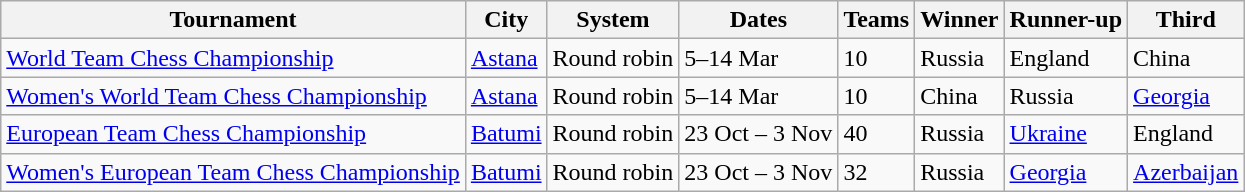<table class="wikitable">
<tr>
<th>Tournament</th>
<th>City</th>
<th>System</th>
<th>Dates</th>
<th>Teams</th>
<th>Winner</th>
<th>Runner-up</th>
<th>Third</th>
</tr>
<tr>
<td><a href='#'>World Team Chess Championship</a></td>
<td> <a href='#'>Astana</a></td>
<td>Round robin</td>
<td>5–14 Mar</td>
<td>10</td>
<td> Russia</td>
<td> England</td>
<td> China</td>
</tr>
<tr>
<td><a href='#'>Women's World Team Chess Championship</a></td>
<td> <a href='#'>Astana</a></td>
<td>Round robin</td>
<td>5–14 Mar</td>
<td>10</td>
<td> China</td>
<td> Russia</td>
<td> <a href='#'>Georgia</a></td>
</tr>
<tr>
<td><a href='#'>European Team Chess Championship</a></td>
<td> <a href='#'>Batumi</a></td>
<td>Round robin</td>
<td>23 Oct – 3 Nov</td>
<td>40</td>
<td> Russia</td>
<td> <a href='#'>Ukraine</a></td>
<td> England</td>
</tr>
<tr>
<td><a href='#'>Women's European Team Chess Championship</a></td>
<td> <a href='#'>Batumi</a></td>
<td>Round robin</td>
<td>23 Oct – 3 Nov</td>
<td>32</td>
<td> Russia</td>
<td> <a href='#'>Georgia</a></td>
<td> <a href='#'>Azerbaijan</a></td>
</tr>
</table>
